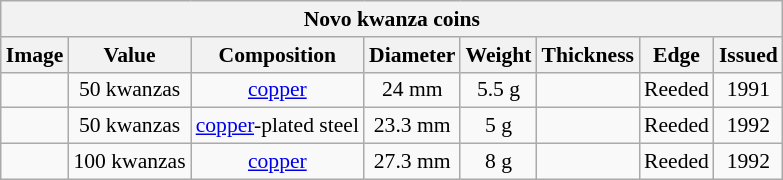<table class="wikitable" style="font-size: 90%">
<tr>
<th colspan="8">Novo kwanza coins</th>
</tr>
<tr>
<th>Image</th>
<th>Value</th>
<th>Composition</th>
<th>Diameter</th>
<th>Weight</th>
<th>Thickness</th>
<th>Edge</th>
<th>Issued</th>
</tr>
<tr style="text-align:center">
<td></td>
<td>50 kwanzas</td>
<td><a href='#'>copper</a></td>
<td>24 mm</td>
<td>5.5 g</td>
<td></td>
<td>Reeded</td>
<td>1991</td>
</tr>
<tr style="text-align:center">
<td></td>
<td>50 kwanzas</td>
<td><a href='#'>copper</a>-plated steel</td>
<td>23.3 mm</td>
<td>5 g</td>
<td></td>
<td>Reeded</td>
<td>1992</td>
</tr>
<tr style="text-align:center">
<td></td>
<td>100 kwanzas</td>
<td><a href='#'>copper</a></td>
<td>27.3 mm</td>
<td>8 g</td>
<td></td>
<td>Reeded</td>
<td>1992</td>
</tr>
</table>
